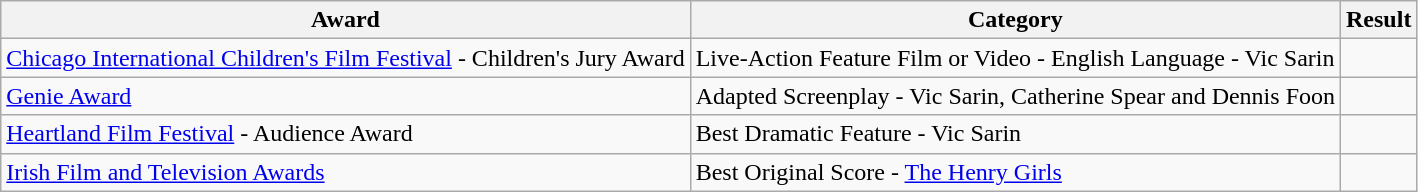<table class="wikitable">
<tr>
<th>Award</th>
<th>Category</th>
<th>Result</th>
</tr>
<tr>
<td rowspan=1><a href='#'>Chicago International Children's Film Festival</a> - Children's Jury Award</td>
<td>Live-Action Feature Film or Video - English Language - Vic Sarin</td>
<td></td>
</tr>
<tr>
<td rowspan=1><a href='#'>Genie Award</a></td>
<td>Adapted Screenplay - Vic Sarin, Catherine Spear and Dennis Foon</td>
<td></td>
</tr>
<tr>
<td><a href='#'>Heartland Film Festival</a> - Audience Award</td>
<td>Best Dramatic Feature - Vic Sarin</td>
<td></td>
</tr>
<tr>
<td><a href='#'>Irish Film and Television Awards</a></td>
<td>Best Original Score - <a href='#'>The Henry Girls</a></td>
<td></td>
</tr>
</table>
